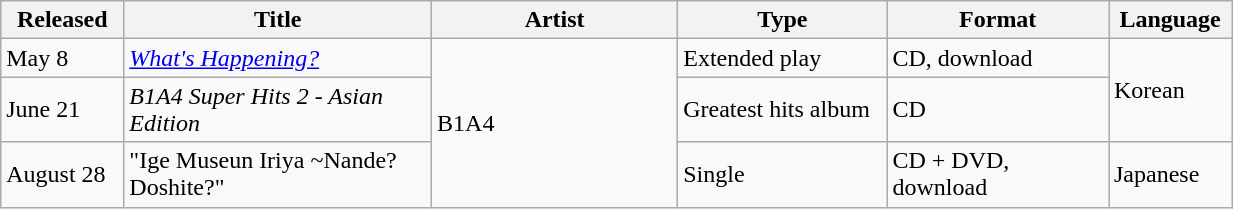<table class="wikitable sortable" align="left center" style="width:65%;">
<tr>
<th style="width:10%;">Released</th>
<th style="width:25%;">Title</th>
<th style="width:20%;">Artist</th>
<th style="width:17%;">Type</th>
<th style="width:18%;">Format</th>
<th style="width:15%;">Language</th>
</tr>
<tr>
<td>May 8</td>
<td><em><a href='#'>What's Happening?</a></em></td>
<td rowspan="3">B1A4</td>
<td>Extended play</td>
<td>CD, download</td>
<td rowspan="2">Korean</td>
</tr>
<tr>
<td>June 21</td>
<td><em>B1A4 Super Hits 2 - Asian Edition</em></td>
<td>Greatest hits album</td>
<td>CD</td>
</tr>
<tr>
<td>August 28</td>
<td>"Ige Museun Iriya ~Nande? Doshite?"</td>
<td>Single</td>
<td>CD + DVD, download</td>
<td>Japanese</td>
</tr>
</table>
